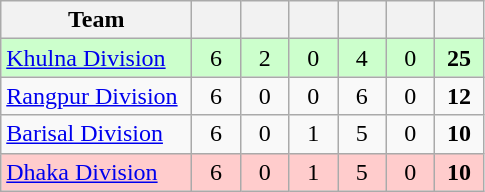<table class="wikitable" style="text-align:center">
<tr>
<th style="width:120px">Team</th>
<th style="width:25px"></th>
<th style="width:25px"></th>
<th style="width:25px"></th>
<th style="width:25px"></th>
<th style="width:25px"></th>
<th style="width:25px"></th>
</tr>
<tr style="background:#cfc;">
<td style="text-align:left"><a href='#'>Khulna Division</a></td>
<td>6</td>
<td>2</td>
<td>0</td>
<td>4</td>
<td>0</td>
<td><strong>25</strong></td>
</tr>
<tr>
<td style="text-align:left"><a href='#'>Rangpur Division</a></td>
<td>6</td>
<td>0</td>
<td>0</td>
<td>6</td>
<td>0</td>
<td><strong>12</strong></td>
</tr>
<tr>
<td style="text-align:left"><a href='#'>Barisal Division</a></td>
<td>6</td>
<td>0</td>
<td>1</td>
<td>5</td>
<td>0</td>
<td><strong>10</strong></td>
</tr>
<tr style="background:#fcc;">
<td style="text-align:left"><a href='#'>Dhaka Division</a></td>
<td>6</td>
<td>0</td>
<td>1</td>
<td>5</td>
<td>0</td>
<td><strong>10</strong></td>
</tr>
</table>
